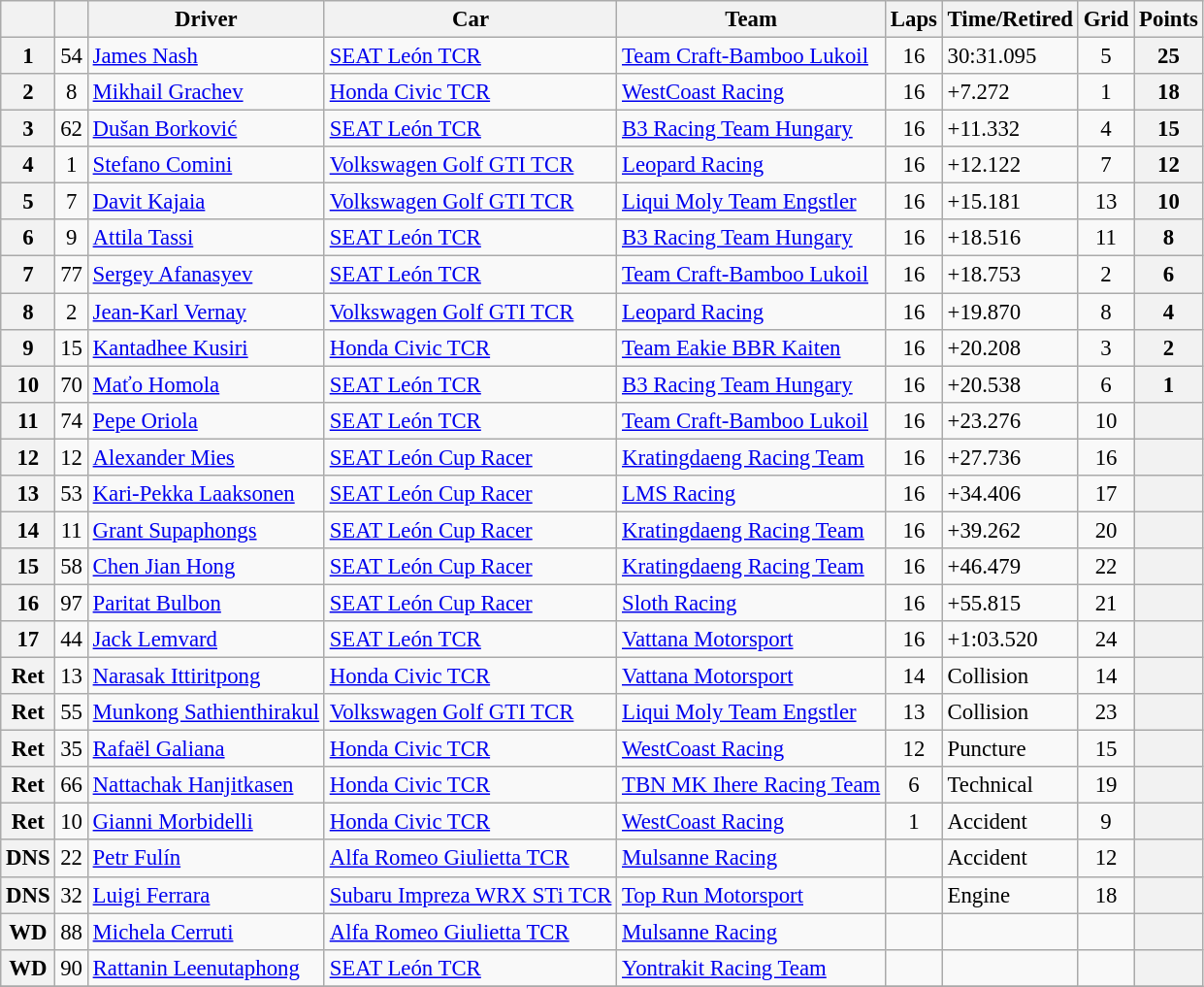<table class="wikitable sortable" style="font-size:95%">
<tr>
<th></th>
<th></th>
<th>Driver</th>
<th>Car</th>
<th>Team</th>
<th>Laps</th>
<th>Time/Retired</th>
<th>Grid</th>
<th>Points</th>
</tr>
<tr>
<th>1</th>
<td align=center>54</td>
<td> <a href='#'>James Nash</a></td>
<td><a href='#'>SEAT León TCR</a></td>
<td> <a href='#'>Team Craft-Bamboo Lukoil</a></td>
<td align=center>16</td>
<td>30:31.095</td>
<td align=center>5</td>
<th>25</th>
</tr>
<tr>
<th>2</th>
<td align=center>8</td>
<td> <a href='#'>Mikhail Grachev</a></td>
<td><a href='#'>Honda Civic TCR</a></td>
<td> <a href='#'>WestCoast Racing</a></td>
<td align=center>16</td>
<td>+7.272</td>
<td align=center>1</td>
<th>18</th>
</tr>
<tr>
<th>3</th>
<td align=center>62</td>
<td> <a href='#'>Dušan Borković</a></td>
<td><a href='#'>SEAT León TCR</a></td>
<td> <a href='#'>B3 Racing Team Hungary</a></td>
<td align=center>16</td>
<td>+11.332</td>
<td align=center>4</td>
<th>15</th>
</tr>
<tr>
<th>4</th>
<td align=center>1</td>
<td> <a href='#'>Stefano Comini</a></td>
<td><a href='#'>Volkswagen Golf GTI TCR</a></td>
<td> <a href='#'>Leopard Racing</a></td>
<td align=center>16</td>
<td>+12.122</td>
<td align=center>7</td>
<th>12</th>
</tr>
<tr>
<th>5</th>
<td align=center>7</td>
<td> <a href='#'>Davit Kajaia</a></td>
<td><a href='#'>Volkswagen Golf GTI TCR</a></td>
<td> <a href='#'>Liqui Moly Team Engstler</a></td>
<td align=center>16</td>
<td>+15.181</td>
<td align=center>13</td>
<th>10</th>
</tr>
<tr>
<th>6</th>
<td align=center>9</td>
<td> <a href='#'>Attila Tassi</a></td>
<td><a href='#'>SEAT León TCR</a></td>
<td> <a href='#'>B3 Racing Team Hungary</a></td>
<td align=center>16</td>
<td>+18.516</td>
<td align=center>11</td>
<th>8</th>
</tr>
<tr>
<th>7</th>
<td align=center>77</td>
<td> <a href='#'>Sergey Afanasyev</a></td>
<td><a href='#'>SEAT León TCR</a></td>
<td> <a href='#'>Team Craft-Bamboo Lukoil</a></td>
<td align=center>16</td>
<td>+18.753</td>
<td align=center>2</td>
<th>6</th>
</tr>
<tr>
<th>8</th>
<td align=center>2</td>
<td> <a href='#'>Jean-Karl Vernay</a></td>
<td><a href='#'>Volkswagen Golf GTI TCR</a></td>
<td> <a href='#'>Leopard Racing</a></td>
<td align=center>16</td>
<td>+19.870</td>
<td align=center>8</td>
<th>4</th>
</tr>
<tr>
<th>9</th>
<td align=center>15</td>
<td> <a href='#'>Kantadhee Kusiri</a></td>
<td><a href='#'>Honda Civic TCR</a></td>
<td> <a href='#'>Team Eakie BBR Kaiten</a></td>
<td align=center>16</td>
<td>+20.208</td>
<td align=center>3</td>
<th>2</th>
</tr>
<tr>
<th>10</th>
<td align=center>70</td>
<td> <a href='#'>Maťo Homola</a></td>
<td><a href='#'>SEAT León TCR</a></td>
<td> <a href='#'>B3 Racing Team Hungary</a></td>
<td align=center>16</td>
<td>+20.538</td>
<td align=center>6</td>
<th>1</th>
</tr>
<tr>
<th>11</th>
<td align=center>74</td>
<td> <a href='#'>Pepe Oriola</a></td>
<td><a href='#'>SEAT León TCR</a></td>
<td> <a href='#'>Team Craft-Bamboo Lukoil</a></td>
<td align=center>16</td>
<td>+23.276</td>
<td align=center>10</td>
<th></th>
</tr>
<tr>
<th>12</th>
<td align=center>12</td>
<td> <a href='#'>Alexander Mies</a></td>
<td><a href='#'>SEAT León Cup Racer</a></td>
<td> <a href='#'>Kratingdaeng Racing Team</a></td>
<td align=center>16</td>
<td>+27.736</td>
<td align=center>16</td>
<th></th>
</tr>
<tr>
<th>13</th>
<td align=center>53</td>
<td> <a href='#'>Kari-Pekka Laaksonen</a></td>
<td><a href='#'>SEAT León Cup Racer</a></td>
<td> <a href='#'>LMS Racing</a></td>
<td align=center>16</td>
<td>+34.406</td>
<td align=center>17</td>
<th></th>
</tr>
<tr>
<th>14</th>
<td align=center>11</td>
<td> <a href='#'>Grant Supaphongs</a></td>
<td><a href='#'>SEAT León Cup Racer</a></td>
<td> <a href='#'>Kratingdaeng Racing Team</a></td>
<td align=center>16</td>
<td>+39.262</td>
<td align=center>20</td>
<th></th>
</tr>
<tr>
<th>15</th>
<td align=center>58</td>
<td> <a href='#'>Chen Jian Hong</a></td>
<td><a href='#'>SEAT León Cup Racer</a></td>
<td> <a href='#'>Kratingdaeng Racing Team</a></td>
<td align=center>16</td>
<td>+46.479</td>
<td align=center>22</td>
<th></th>
</tr>
<tr>
<th>16</th>
<td align=center>97</td>
<td> <a href='#'>Paritat Bulbon</a></td>
<td><a href='#'>SEAT León Cup Racer</a></td>
<td> <a href='#'>Sloth Racing</a></td>
<td align=center>16</td>
<td>+55.815</td>
<td align=center>21</td>
<th></th>
</tr>
<tr>
<th>17</th>
<td align=center>44</td>
<td> <a href='#'>Jack Lemvard</a></td>
<td><a href='#'>SEAT León TCR</a></td>
<td> <a href='#'>Vattana Motorsport</a></td>
<td align=center>16</td>
<td>+1:03.520</td>
<td align=center>24</td>
<th></th>
</tr>
<tr>
<th>Ret</th>
<td align=center>13</td>
<td> <a href='#'>Narasak Ittiritpong</a></td>
<td><a href='#'>Honda Civic TCR</a></td>
<td> <a href='#'>Vattana Motorsport</a></td>
<td align=center>14</td>
<td>Collision</td>
<td align=center>14</td>
<th></th>
</tr>
<tr>
<th>Ret</th>
<td align=center>55</td>
<td> <a href='#'>Munkong Sathienthirakul</a></td>
<td><a href='#'>Volkswagen Golf GTI TCR</a></td>
<td> <a href='#'>Liqui Moly Team Engstler</a></td>
<td align=center>13</td>
<td>Collision</td>
<td align=center>23</td>
<th></th>
</tr>
<tr>
<th>Ret</th>
<td align=center>35</td>
<td> <a href='#'>Rafaël Galiana</a></td>
<td><a href='#'>Honda Civic TCR</a></td>
<td> <a href='#'>WestCoast Racing</a></td>
<td align=center>12</td>
<td>Puncture</td>
<td align=center>15</td>
<th></th>
</tr>
<tr>
<th>Ret</th>
<td align=center>66</td>
<td> <a href='#'>Nattachak Hanjitkasen</a></td>
<td><a href='#'>Honda Civic TCR</a></td>
<td> <a href='#'>TBN MK Ihere Racing Team</a></td>
<td align=center>6</td>
<td>Technical</td>
<td align=center>19</td>
<th></th>
</tr>
<tr>
<th>Ret</th>
<td align=center>10</td>
<td> <a href='#'>Gianni Morbidelli</a></td>
<td><a href='#'>Honda Civic TCR</a></td>
<td> <a href='#'>WestCoast Racing</a></td>
<td align=center>1</td>
<td>Accident</td>
<td align=center>9</td>
<th></th>
</tr>
<tr>
<th>DNS</th>
<td align=center>22</td>
<td> <a href='#'>Petr Fulín</a></td>
<td><a href='#'>Alfa Romeo Giulietta TCR</a></td>
<td> <a href='#'>Mulsanne Racing</a></td>
<td align=center></td>
<td>Accident</td>
<td align=center>12</td>
<th></th>
</tr>
<tr>
<th>DNS</th>
<td align=center>32</td>
<td> <a href='#'>Luigi Ferrara</a></td>
<td><a href='#'>Subaru Impreza WRX STi TCR</a></td>
<td> <a href='#'>Top Run Motorsport</a></td>
<td align=center></td>
<td>Engine</td>
<td align=center>18</td>
<th></th>
</tr>
<tr>
<th>WD</th>
<td align=center>88</td>
<td> <a href='#'>Michela Cerruti</a></td>
<td><a href='#'>Alfa Romeo Giulietta TCR</a></td>
<td> <a href='#'>Mulsanne Racing</a></td>
<td align=center></td>
<td></td>
<td align=center></td>
<th></th>
</tr>
<tr>
<th>WD</th>
<td align=center>90</td>
<td> <a href='#'>Rattanin Leenutaphong</a></td>
<td><a href='#'>SEAT León TCR</a></td>
<td> <a href='#'>Yontrakit Racing Team</a></td>
<td align=center></td>
<td></td>
<td align=center></td>
<th></th>
</tr>
<tr>
</tr>
</table>
